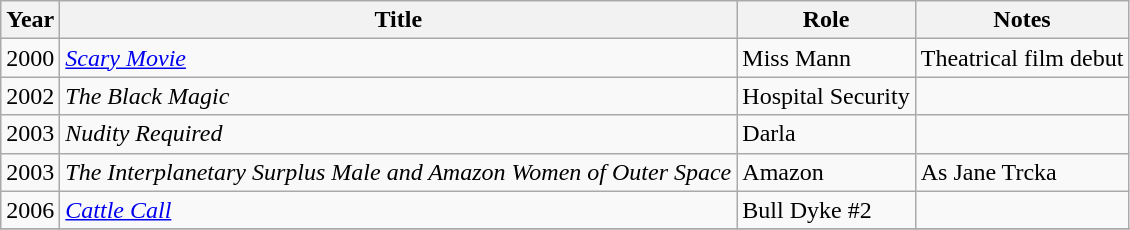<table class="wikitable sortable">
<tr>
<th>Year</th>
<th>Title</th>
<th>Role</th>
<th class="unsortable">Notes</th>
</tr>
<tr>
<td>2000</td>
<td><em><a href='#'>Scary Movie</a></em></td>
<td>Miss Mann</td>
<td>Theatrical film debut</td>
</tr>
<tr>
<td>2002</td>
<td><em>The Black Magic</em></td>
<td>Hospital Security</td>
<td></td>
</tr>
<tr>
<td>2003</td>
<td><em>Nudity Required</em></td>
<td>Darla</td>
<td></td>
</tr>
<tr>
<td>2003</td>
<td><em>The Interplanetary Surplus Male and Amazon Women of Outer Space</em></td>
<td>Amazon</td>
<td>As Jane Trcka</td>
</tr>
<tr>
<td>2006</td>
<td><em><a href='#'>Cattle Call</a></em></td>
<td>Bull Dyke #2</td>
<td></td>
</tr>
<tr>
</tr>
</table>
